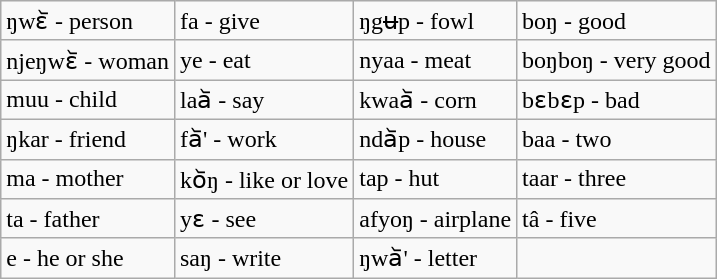<table class="wikitable">
<tr>
<td>ŋwɛ᷅ - person</td>
<td>fa - give</td>
<td>ŋgʉp - fowl</td>
<td>boŋ - good</td>
</tr>
<tr>
<td>njeŋwɛ᷅ - woman</td>
<td>ye - eat</td>
<td>nyaa - meat</td>
<td>boŋboŋ - very good</td>
</tr>
<tr>
<td>muu - child</td>
<td>laa᷅ - say</td>
<td>kwaa᷅ - corn</td>
<td>bɛbɛp - bad</td>
</tr>
<tr>
<td>ŋkar - friend</td>
<td>fa᷅' - work</td>
<td>nda᷅p - house</td>
<td>baa - two</td>
</tr>
<tr>
<td>ma - mother</td>
<td>ko᷅ŋ - like or love</td>
<td>tap - hut</td>
<td>taar - three</td>
</tr>
<tr>
<td>ta - father</td>
<td>yɛ - see</td>
<td>afyoŋ - airplane</td>
<td>tâ - five</td>
</tr>
<tr>
<td>e - he or she</td>
<td>saŋ - write</td>
<td>ŋwa᷅' - letter</td>
</tr>
</table>
